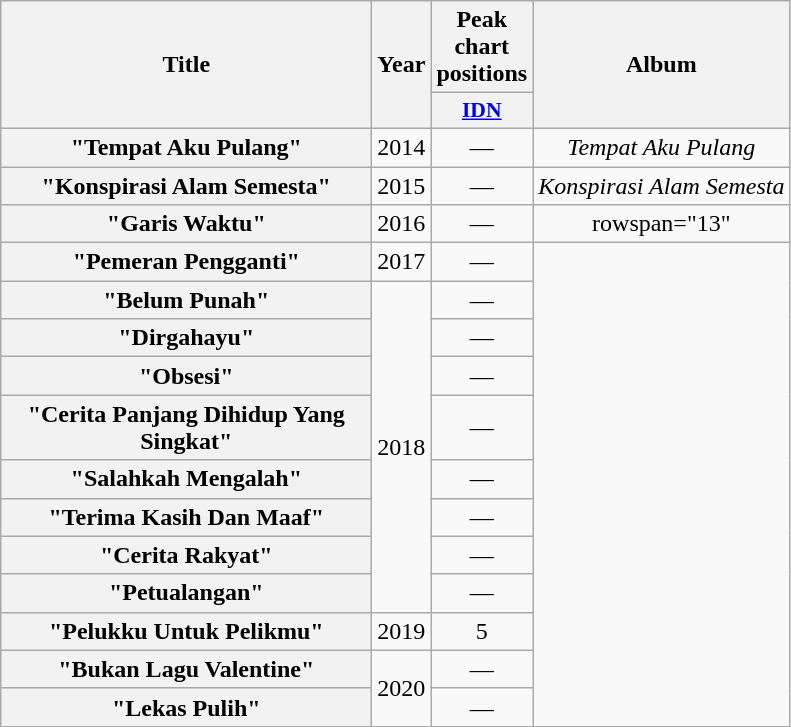<table class="wikitable plainrowheaders" style="text-align:center;">
<tr>
<th scope="col" rowspan="2" style="width:15em;">Title</th>
<th scope="col" rowspan="2" style="width:1em;">Year</th>
<th scope="col" colspan="1">Peak chart positions</th>
<th scope="col" rowspan="2">Album</th>
</tr>
<tr>
<th scope="col" style="width:3em;font-size:90%;"><a href='#'>IDN</a><br></th>
</tr>
<tr>
<th scope="row">"Tempat Aku Pulang"</th>
<td>2014</td>
<td>—</td>
<td><em>Tempat Aku Pulang</em></td>
</tr>
<tr>
<th scope="row">"Konspirasi Alam Semesta"</th>
<td>2015</td>
<td>—</td>
<td><em>Konspirasi Alam Semesta</em></td>
</tr>
<tr>
<th scope="row">"Garis Waktu"</th>
<td>2016</td>
<td>—</td>
<td>rowspan="13" </td>
</tr>
<tr>
<th scope="row">"Pemeran Pengganti"</th>
<td>2017</td>
<td>—</td>
</tr>
<tr>
<th scope="row">"Belum Punah"</th>
<td rowspan="8">2018</td>
<td>—</td>
</tr>
<tr>
<th scope="row">"Dirgahayu"</th>
<td>—</td>
</tr>
<tr>
<th scope="row">"Obsesi"</th>
<td>—</td>
</tr>
<tr>
<th scope="row">"Cerita Panjang Dihidup Yang Singkat"</th>
<td>—</td>
</tr>
<tr>
<th scope="row">"Salahkah Mengalah"</th>
<td>—</td>
</tr>
<tr>
<th scope="row">"Terima Kasih Dan Maaf"</th>
<td>—</td>
</tr>
<tr>
<th scope="row">"Cerita Rakyat"</th>
<td>—</td>
</tr>
<tr>
<th scope="row">"Petualangan"</th>
<td>—</td>
</tr>
<tr>
<th scope="row">"Pelukku Untuk Pelikmu"</th>
<td>2019</td>
<td>5</td>
</tr>
<tr>
<th scope="row">"Bukan Lagu Valentine"</th>
<td rowspan="2">2020</td>
<td>—</td>
</tr>
<tr>
<th scope="row">"Lekas Pulih"</th>
<td>—</td>
</tr>
</table>
